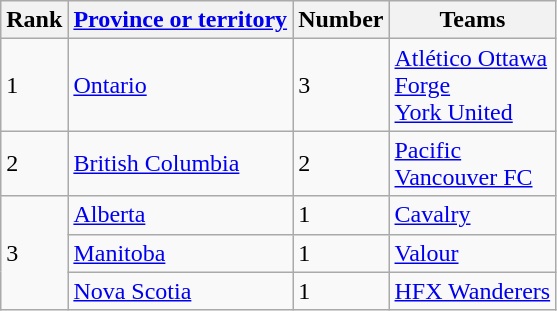<table class="wikitable">
<tr>
<th>Rank</th>
<th><a href='#'>Province or territory</a></th>
<th>Number</th>
<th>Teams</th>
</tr>
<tr>
<td>1</td>
<td> <a href='#'>Ontario</a></td>
<td>3</td>
<td><a href='#'>Atlético Ottawa</a><br><a href='#'>Forge</a><br><a href='#'>York United</a></td>
</tr>
<tr>
<td>2</td>
<td> <a href='#'>British Columbia</a></td>
<td>2</td>
<td><a href='#'>Pacific</a><br><a href='#'>Vancouver FC</a></td>
</tr>
<tr>
<td rowspan="3">3</td>
<td> <a href='#'>Alberta</a></td>
<td>1</td>
<td><a href='#'>Cavalry</a></td>
</tr>
<tr>
<td> <a href='#'>Manitoba</a></td>
<td>1</td>
<td><a href='#'>Valour</a></td>
</tr>
<tr>
<td> <a href='#'>Nova Scotia</a></td>
<td>1</td>
<td><a href='#'>HFX Wanderers</a></td>
</tr>
</table>
